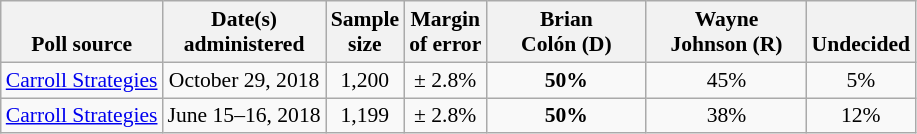<table class="wikitable" style="font-size:90%;text-align:center;">
<tr valign=bottom>
<th>Poll source</th>
<th>Date(s)<br>administered</th>
<th>Sample<br>size</th>
<th>Margin<br>of error</th>
<th style="width:100px;">Brian<br>Colón (D)</th>
<th style="width:100px;">Wayne<br>Johnson (R)</th>
<th>Undecided</th>
</tr>
<tr>
<td style="text-align:left;"><a href='#'>Carroll Strategies</a></td>
<td align=center>October 29, 2018</td>
<td align=center>1,200</td>
<td align=center>± 2.8%</td>
<td><strong>50%</strong></td>
<td align=center>45%</td>
<td align=center>5%</td>
</tr>
<tr>
<td style="text-align:left;"><a href='#'>Carroll Strategies</a></td>
<td align=center>June 15–16, 2018</td>
<td align=center>1,199</td>
<td align=center>± 2.8%</td>
<td><strong>50%</strong></td>
<td align=center>38%</td>
<td align=center>12%</td>
</tr>
</table>
